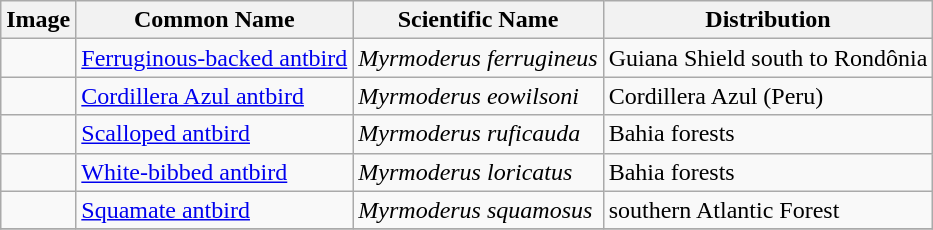<table class="wikitable">
<tr>
<th>Image</th>
<th>Common Name</th>
<th>Scientific Name</th>
<th>Distribution</th>
</tr>
<tr>
<td></td>
<td><a href='#'>Ferruginous-backed antbird</a></td>
<td><em>Myrmoderus ferrugineus</em></td>
<td>Guiana Shield south to Rondônia</td>
</tr>
<tr>
<td></td>
<td><a href='#'>Cordillera Azul antbird</a></td>
<td><em>Myrmoderus eowilsoni</em></td>
<td>Cordillera Azul (Peru)</td>
</tr>
<tr>
<td></td>
<td><a href='#'>Scalloped antbird</a></td>
<td><em>Myrmoderus ruficauda</em></td>
<td>Bahia forests</td>
</tr>
<tr>
<td></td>
<td><a href='#'>White-bibbed antbird</a></td>
<td><em>Myrmoderus loricatus</em></td>
<td>Bahia forests</td>
</tr>
<tr>
<td></td>
<td><a href='#'>Squamate antbird</a></td>
<td><em>Myrmoderus squamosus</em></td>
<td>southern Atlantic Forest</td>
</tr>
<tr>
</tr>
</table>
